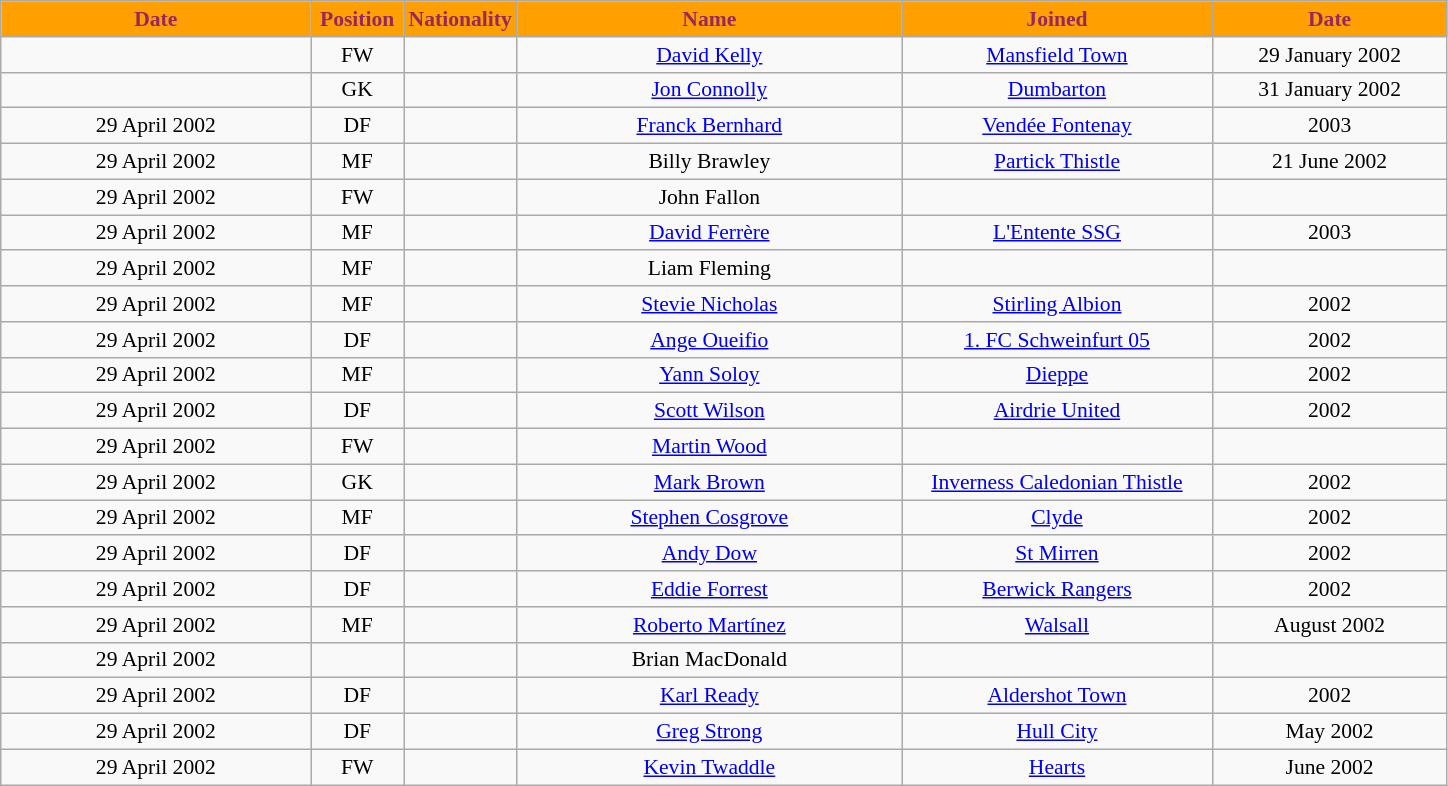<table class="wikitable"  style="text-align:center; font-size:90%; ">
<tr>
<th style="background:#ffa000; color:#98285c; width:200px;">Date</th>
<th style="background:#ffa000; color:#98285c; width:55px;">Position</th>
<th style="background:#ffa000; color:#98285c; width:55px;">Nationality</th>
<th style="background:#ffa000; color:#98285c; width:250px;">Name</th>
<th style="background:#ffa000; color:#98285c; width:200px;">Joined</th>
<th style="background:#ffa000; color:#98285c; width:150px;">Date</th>
</tr>
<tr>
<td></td>
<td>FW</td>
<td></td>
<td><a href='#'>David Kelly</a></td>
<td><a href='#'>Mansfield Town</a></td>
<td>29 January 2002</td>
</tr>
<tr>
<td></td>
<td>GK</td>
<td></td>
<td><a href='#'>Jon Connolly</a></td>
<td><a href='#'>Dumbarton</a></td>
<td>31 January 2002</td>
</tr>
<tr>
<td>29 April 2002</td>
<td>DF</td>
<td></td>
<td><a href='#'>Franck Bernhard</a></td>
<td><a href='#'>Vendée Fontenay</a></td>
<td>2003</td>
</tr>
<tr>
<td>29 April 2002</td>
<td>MF</td>
<td></td>
<td>Billy Brawley</td>
<td><a href='#'>Partick Thistle</a></td>
<td>21 June 2002</td>
</tr>
<tr>
<td>29 April 2002</td>
<td>FW</td>
<td></td>
<td>John Fallon</td>
<td></td>
<td></td>
</tr>
<tr>
<td>29 April 2002</td>
<td>MF</td>
<td></td>
<td><a href='#'>David Ferrère</a></td>
<td><a href='#'>L'Entente SSG</a></td>
<td>2003</td>
</tr>
<tr>
<td>29 April 2002</td>
<td>MF</td>
<td></td>
<td>Liam Fleming</td>
<td></td>
<td></td>
</tr>
<tr>
<td>29 April 2002</td>
<td>MF</td>
<td></td>
<td><a href='#'>Stevie Nicholas</a></td>
<td><a href='#'>Stirling Albion</a></td>
<td>2002</td>
</tr>
<tr>
<td>29 April 2002</td>
<td>DF</td>
<td></td>
<td><a href='#'>Ange Oueifio</a></td>
<td><a href='#'>1. FC Schweinfurt 05</a></td>
<td>2002</td>
</tr>
<tr>
<td>29 April 2002</td>
<td>MF</td>
<td></td>
<td><a href='#'>Yann Soloy</a></td>
<td><a href='#'>Dieppe</a></td>
<td>2002</td>
</tr>
<tr>
<td>29 April 2002</td>
<td>DF</td>
<td></td>
<td><a href='#'>Scott Wilson</a></td>
<td><a href='#'>Airdrie United</a></td>
<td>2002</td>
</tr>
<tr>
<td>29 April 2002</td>
<td>FW</td>
<td></td>
<td><a href='#'>Martin Wood</a></td>
<td></td>
<td></td>
</tr>
<tr>
<td>29 April 2002</td>
<td>GK</td>
<td></td>
<td><a href='#'>Mark Brown</a></td>
<td><a href='#'>Inverness Caledonian Thistle</a></td>
<td>2002</td>
</tr>
<tr>
<td>29 April 2002</td>
<td>MF</td>
<td></td>
<td><a href='#'>Stephen Cosgrove</a></td>
<td><a href='#'>Clyde</a></td>
<td>2002</td>
</tr>
<tr>
<td>29 April 2002</td>
<td>DF</td>
<td></td>
<td><a href='#'>Andy Dow</a></td>
<td><a href='#'>St Mirren</a></td>
<td>2002</td>
</tr>
<tr>
<td>29 April 2002</td>
<td>DF</td>
<td></td>
<td><a href='#'>Eddie Forrest</a></td>
<td><a href='#'>Berwick Rangers</a></td>
<td>2002</td>
</tr>
<tr>
<td>29 April 2002</td>
<td>MF</td>
<td></td>
<td><a href='#'>Roberto Martínez</a></td>
<td><a href='#'>Walsall</a></td>
<td>August 2002</td>
</tr>
<tr>
<td>29 April 2002</td>
<td></td>
<td></td>
<td>Brian MacDonald</td>
<td></td>
<td></td>
</tr>
<tr>
<td>29 April 2002</td>
<td>DF</td>
<td></td>
<td><a href='#'>Karl Ready</a></td>
<td><a href='#'>Aldershot Town</a></td>
<td>2002</td>
</tr>
<tr>
<td>29 April 2002</td>
<td>DF</td>
<td></td>
<td><a href='#'>Greg Strong</a></td>
<td><a href='#'>Hull City</a></td>
<td>May 2002</td>
</tr>
<tr>
<td>29 April 2002</td>
<td>FW</td>
<td></td>
<td><a href='#'>Kevin Twaddle</a></td>
<td><a href='#'>Hearts</a></td>
<td>June 2002</td>
</tr>
</table>
